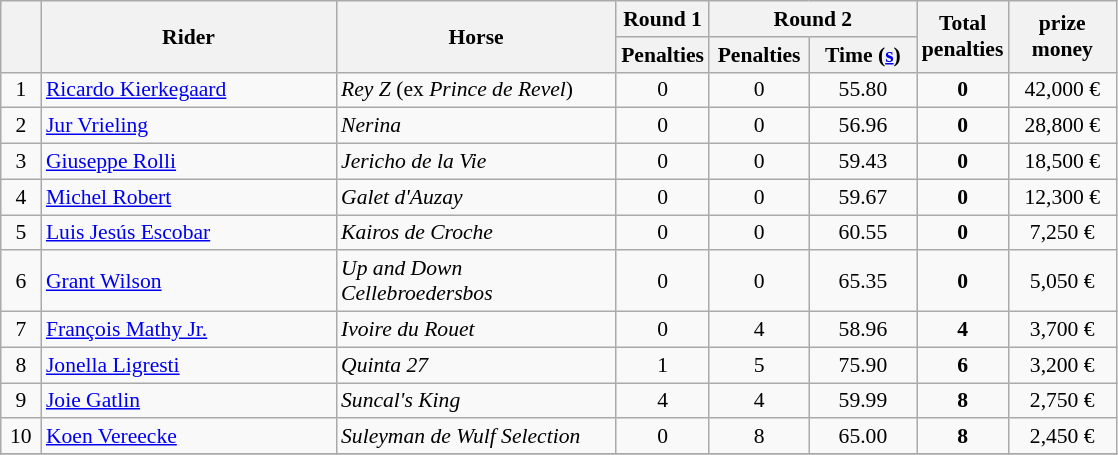<table class="wikitable" style="font-size: 90%; text-align:center">
<tr>
<th rowspan=2 width=20></th>
<th rowspan=2 width=190>Rider</th>
<th rowspan=2 width=180>Horse</th>
<th>Round 1</th>
<th colspan=2>Round 2</th>
<th rowspan=2>Total<br>penalties</th>
<th rowspan=2 width=65>prize<br>money</th>
</tr>
<tr>
<th width=50>Penalties</th>
<th width=60>Penalties</th>
<th width=65>Time (<a href='#'>s</a>)</th>
</tr>
<tr>
<td>1</td>
<td align=left> <a href='#'>Ricardo Kierkegaard</a></td>
<td align=left><em>Rey Z</em> (ex <em>Prince de Revel</em>)</td>
<td>0</td>
<td>0</td>
<td>55.80</td>
<td><strong>0</strong></td>
<td>42,000 €</td>
</tr>
<tr>
<td>2</td>
<td align=left> <a href='#'>Jur Vrieling</a></td>
<td align=left><em>Nerina</em></td>
<td>0</td>
<td>0</td>
<td>56.96</td>
<td><strong>0</strong></td>
<td>28,800 €</td>
</tr>
<tr>
<td>3</td>
<td align=left> <a href='#'>Giuseppe Rolli</a></td>
<td align=left><em>Jericho de la Vie</em></td>
<td>0</td>
<td>0</td>
<td>59.43</td>
<td><strong>0</strong></td>
<td>18,500 €</td>
</tr>
<tr>
<td>4</td>
<td align=left> <a href='#'>Michel Robert</a></td>
<td align=left><em>Galet d'Auzay</em></td>
<td>0</td>
<td>0</td>
<td>59.67</td>
<td><strong>0</strong></td>
<td>12,300 €</td>
</tr>
<tr>
<td>5</td>
<td align=left> <a href='#'>Luis Jesús Escobar</a></td>
<td align=left><em>Kairos de Croche</em></td>
<td>0</td>
<td>0</td>
<td>60.55</td>
<td><strong>0</strong></td>
<td>7,250 €</td>
</tr>
<tr>
<td>6</td>
<td align=left> <a href='#'>Grant Wilson</a></td>
<td align=left><em>Up and Down Cellebroedersbos</em></td>
<td>0</td>
<td>0</td>
<td>65.35</td>
<td><strong>0</strong></td>
<td>5,050 €</td>
</tr>
<tr>
<td>7</td>
<td align=left> <a href='#'>François Mathy Jr.</a></td>
<td align=left><em>Ivoire du Rouet</em></td>
<td>0</td>
<td>4</td>
<td>58.96</td>
<td><strong>4</strong></td>
<td>3,700 €</td>
</tr>
<tr>
<td>8</td>
<td align=left> <a href='#'>Jonella Ligresti</a></td>
<td align=left><em>Quinta 27</em></td>
<td>1</td>
<td>5</td>
<td>75.90</td>
<td><strong>6</strong></td>
<td>3,200 €</td>
</tr>
<tr>
<td>9</td>
<td align=left> <a href='#'>Joie Gatlin</a></td>
<td align=left><em>Suncal's King</em></td>
<td>4</td>
<td>4</td>
<td>59.99</td>
<td><strong>8</strong></td>
<td>2,750 €</td>
</tr>
<tr>
<td>10</td>
<td align=left> <a href='#'>Koen Vereecke</a></td>
<td align=left><em>Suleyman de Wulf Selection</em></td>
<td>0</td>
<td>8</td>
<td>65.00</td>
<td><strong>8</strong></td>
<td>2,450 €</td>
</tr>
<tr>
</tr>
</table>
